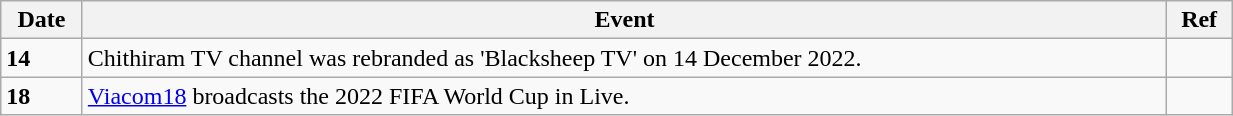<table class="wikitable" width="65%">
<tr>
<th>Date</th>
<th>Event</th>
<th>Ref</th>
</tr>
<tr>
<td><strong>14</strong></td>
<td>Chithiram TV channel was rebranded as 'Blacksheep TV' on 14 December 2022.</td>
<td></td>
</tr>
<tr>
<td><strong>18</strong></td>
<td><a href='#'>Viacom18</a> broadcasts the 2022 FIFA World Cup in Live.</td>
<td></td>
</tr>
</table>
